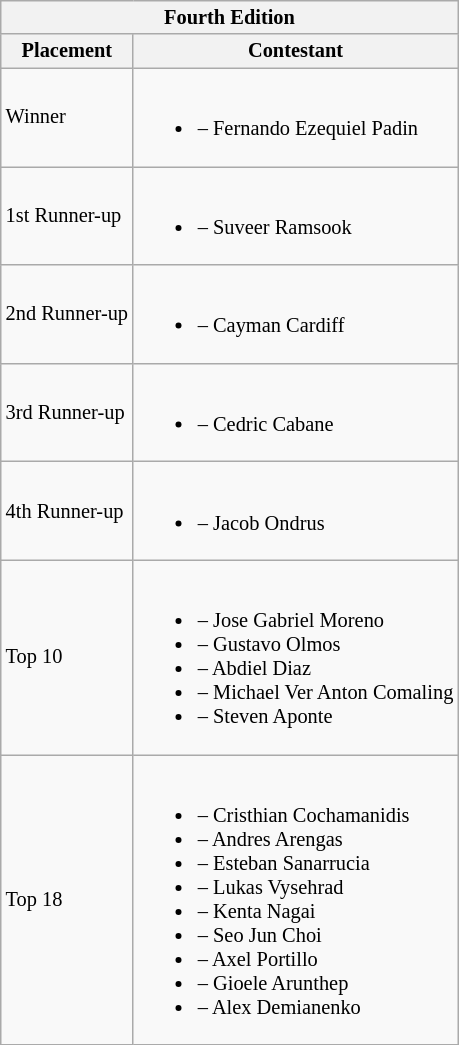<table class="wikitable sortable" style="font-size: 85%;">
<tr>
<th colspan="2">Fourth Edition</th>
</tr>
<tr>
<th>Placement</th>
<th>Contestant</th>
</tr>
<tr>
<td>Winner</td>
<td><br><ul><li> – Fernando Ezequiel Padin</li></ul></td>
</tr>
<tr>
<td>1st Runner-up</td>
<td><br><ul><li> – Suveer Ramsook</li></ul></td>
</tr>
<tr>
<td>2nd Runner-up</td>
<td><br><ul><li> – Cayman Cardiff</li></ul></td>
</tr>
<tr>
<td>3rd Runner-up</td>
<td><br><ul><li> – Cedric Cabane</li></ul></td>
</tr>
<tr>
<td>4th Runner-up</td>
<td><br><ul><li> – Jacob Ondrus</li></ul></td>
</tr>
<tr>
<td>Top 10</td>
<td><br><ul><li> – Jose Gabriel Moreno</li><li> – Gustavo Olmos</li><li> – Abdiel Diaz</li><li> – Michael Ver Anton Comaling</li><li> – Steven Aponte</li></ul></td>
</tr>
<tr>
<td>Top 18</td>
<td><br><ul><li> – Cristhian Cochamanidis</li><li> – Andres Arengas</li><li> – Esteban Sanarrucia</li><li> – Lukas Vysehrad</li><li> – Kenta Nagai</li><li> – Seo Jun Choi</li><li> – Axel Portillo</li><li> – Gioele Arunthep</li><li> – Alex Demianenko</li></ul></td>
</tr>
</table>
